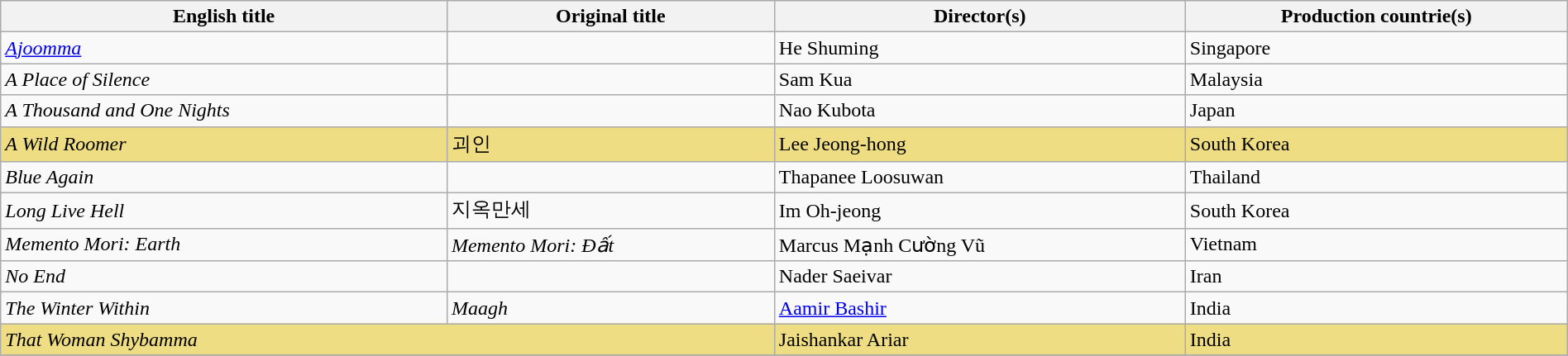<table class="sortable wikitable" style="width:100%; margin-bottom:4px" cellpadding="5">
<tr>
<th scope="col">English title</th>
<th scope="col">Original title</th>
<th scope="col">Director(s)</th>
<th scope="col">Production countrie(s)</th>
</tr>
<tr>
<td><em><a href='#'>Ajoomma</a></em></td>
<td></td>
<td>He Shuming</td>
<td>Singapore</td>
</tr>
<tr>
<td><em>A Place of Silence</em></td>
<td></td>
<td>Sam Kua</td>
<td>Malaysia</td>
</tr>
<tr>
<td><em>A Thousand and One Nights</em></td>
<td></td>
<td>Nao Kubota</td>
<td>Japan</td>
</tr>
<tr style="background:#eedd82;">
<td><em>A Wild Roomer</em></td>
<td>괴인</td>
<td>Lee Jeong-hong</td>
<td>South Korea</td>
</tr>
<tr>
<td><em>Blue Again</em></td>
<td></td>
<td>Thapanee Loosuwan</td>
<td>Thailand</td>
</tr>
<tr>
<td><em>Long Live Hell</em></td>
<td>지옥만세</td>
<td>Im Oh-jeong</td>
<td>South Korea</td>
</tr>
<tr>
<td><em>Memento Mori: Earth</em></td>
<td><em>Memento Mori: Đất</em></td>
<td>Marcus Mạnh Cường Vũ</td>
<td>Vietnam</td>
</tr>
<tr>
<td><em>No End</em></td>
<td></td>
<td>Nader Saeivar</td>
<td>Iran</td>
</tr>
<tr>
<td><em>The Winter Within</em></td>
<td><em>Maagh</em></td>
<td><a href='#'>Aamir Bashir</a></td>
<td>India</td>
</tr>
<tr style="background:#eedd82;">
<td colspan=2><em>That Woman Shybamma</em></td>
<td>Jaishankar Ariar</td>
<td>India</td>
</tr>
<tr>
</tr>
</table>
